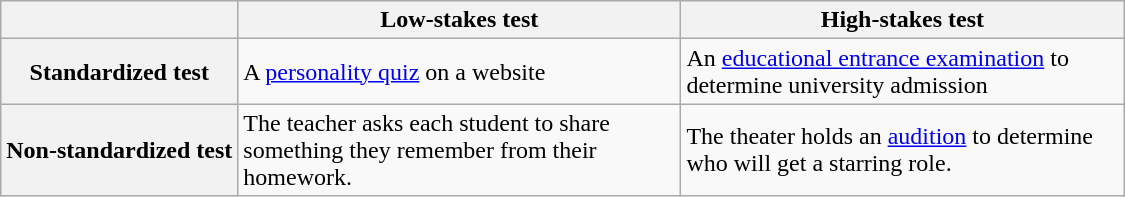<table class="wikitable">
<tr>
<th></th>
<th>Low-stakes test</th>
<th>High-stakes test</th>
</tr>
<tr>
<th>Standardized test</th>
<td style=max-width:16em>A <a href='#'>personality quiz</a> on a website</td>
<td style=max-width:16em>An <a href='#'>educational entrance examination</a> to determine university admission</td>
</tr>
<tr>
<th>Non-standardized test</th>
<td style=max-width:18em>The teacher asks each student to share something they remember from their homework.</td>
<td style=max-width:18em>The theater holds an <a href='#'>audition</a> to determine who will get a starring role.</td>
</tr>
</table>
